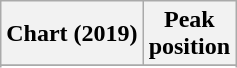<table class="wikitable sortable plainrowheaders" style="text-align:center">
<tr>
<th scope="col">Chart (2019)</th>
<th scope="col">Peak<br> position</th>
</tr>
<tr>
</tr>
<tr>
</tr>
<tr>
</tr>
<tr>
</tr>
</table>
